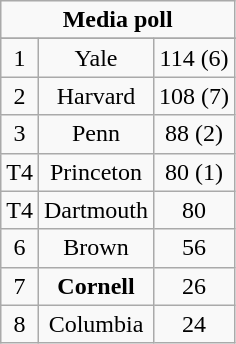<table class="wikitable">
<tr align="center">
<td align="center" Colspan="3"><strong>Media poll</strong></td>
</tr>
<tr align="center">
</tr>
<tr align="center">
<td>1</td>
<td>Yale</td>
<td>114 (6)</td>
</tr>
<tr align="center">
<td>2</td>
<td>Harvard</td>
<td>108 (7)</td>
</tr>
<tr align="center">
<td>3</td>
<td>Penn</td>
<td>88 (2)</td>
</tr>
<tr align="center">
<td>T4</td>
<td>Princeton</td>
<td>80 (1)</td>
</tr>
<tr align="center">
<td>T4</td>
<td>Dartmouth</td>
<td>80</td>
</tr>
<tr align="center">
<td>6</td>
<td>Brown</td>
<td>56</td>
</tr>
<tr align="center">
<td>7</td>
<td><strong>Cornell</strong></td>
<td>26</td>
</tr>
<tr align="center">
<td>8</td>
<td>Columbia</td>
<td>24</td>
</tr>
</table>
